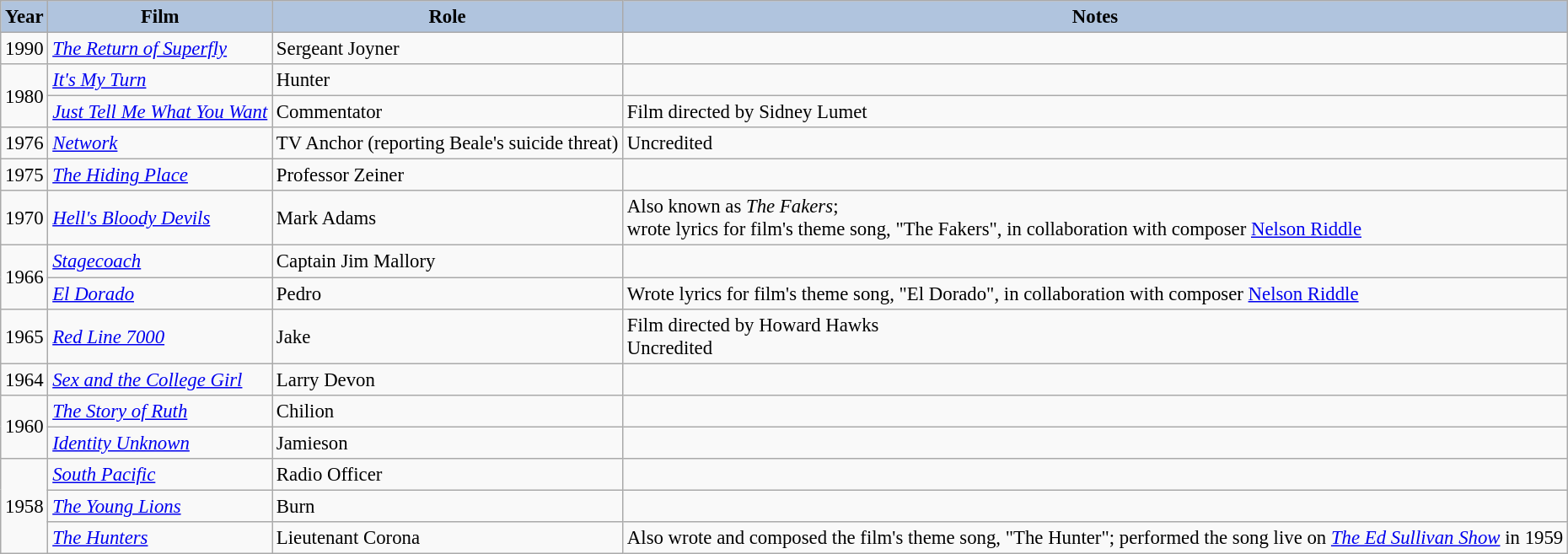<table class="wikitable" style="font-size: 95%;">
<tr>
<th style="background:#B0C4DE;">Year</th>
<th style="background:#B0C4DE;">Film</th>
<th style="background:#B0C4DE;">Role</th>
<th style="background:#B0C4DE;">Notes</th>
</tr>
<tr>
<td>1990</td>
<td><em><a href='#'>The Return of Superfly</a></em></td>
<td>Sergeant Joyner</td>
<td></td>
</tr>
<tr>
<td rowspan="2">1980</td>
<td><em><a href='#'>It's My Turn</a></em></td>
<td>Hunter</td>
<td></td>
</tr>
<tr>
<td><em><a href='#'>Just Tell Me What You Want</a></em></td>
<td>Commentator</td>
<td>Film directed by Sidney Lumet</td>
</tr>
<tr>
<td>1976</td>
<td><em><a href='#'>Network</a></em></td>
<td>TV Anchor (reporting Beale's suicide threat)</td>
<td>Uncredited</td>
</tr>
<tr>
<td>1975</td>
<td><em><a href='#'>The Hiding Place</a></em></td>
<td>Professor Zeiner</td>
<td></td>
</tr>
<tr>
<td>1970</td>
<td><em><a href='#'>Hell's Bloody Devils</a></em></td>
<td>Mark Adams</td>
<td>Also known as <em>The Fakers</em>;<br>wrote lyrics for film's theme song, "The Fakers", in collaboration with composer <a href='#'>Nelson Riddle</a></td>
</tr>
<tr>
<td rowspan="2">1966</td>
<td><em><a href='#'>Stagecoach</a></em></td>
<td>Captain Jim Mallory</td>
<td></td>
</tr>
<tr>
<td><em><a href='#'>El Dorado</a></em></td>
<td>Pedro</td>
<td>Wrote lyrics for film's theme song, "El Dorado", in collaboration with composer <a href='#'>Nelson Riddle</a></td>
</tr>
<tr>
<td>1965</td>
<td><em><a href='#'>Red Line 7000</a></em></td>
<td>Jake</td>
<td>Film directed by Howard Hawks<br>Uncredited</td>
</tr>
<tr>
<td>1964</td>
<td><em><a href='#'>Sex and the College Girl</a></em></td>
<td>Larry Devon</td>
<td></td>
</tr>
<tr>
<td rowspan="2">1960</td>
<td><em><a href='#'>The Story of Ruth</a></em></td>
<td>Chilion</td>
<td></td>
</tr>
<tr>
<td><em><a href='#'>Identity Unknown</a></em></td>
<td>Jamieson</td>
<td></td>
</tr>
<tr>
<td rowspan="3">1958</td>
<td><em><a href='#'>South Pacific</a></em></td>
<td>Radio Officer</td>
<td><br></td>
</tr>
<tr>
<td><em><a href='#'>The Young Lions</a></em></td>
<td>Burn</td>
<td></td>
</tr>
<tr>
<td><em><a href='#'>The Hunters</a></em></td>
<td>Lieutenant Corona</td>
<td>Also wrote and composed the film's theme song, "The Hunter"; performed the song live on <em><a href='#'>The Ed Sullivan Show</a></em> in 1959</td>
</tr>
</table>
